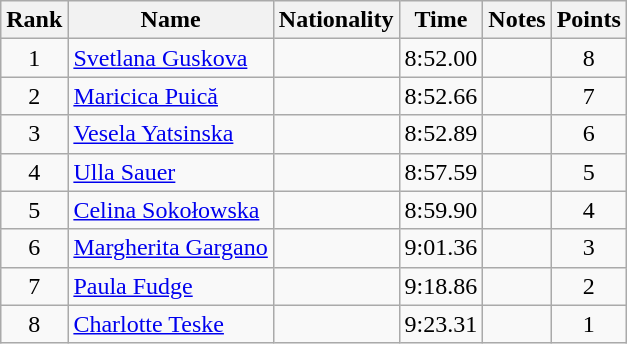<table class="wikitable sortable" style="text-align:center">
<tr>
<th>Rank</th>
<th>Name</th>
<th>Nationality</th>
<th>Time</th>
<th>Notes</th>
<th>Points</th>
</tr>
<tr>
<td>1</td>
<td align=left><a href='#'>Svetlana Guskova</a></td>
<td align=left></td>
<td>8:52.00</td>
<td></td>
<td>8</td>
</tr>
<tr>
<td>2</td>
<td align=left><a href='#'>Maricica Puică</a></td>
<td align=left></td>
<td>8:52.66</td>
<td></td>
<td>7</td>
</tr>
<tr>
<td>3</td>
<td align=left><a href='#'>Vesela Yatsinska</a></td>
<td align=left></td>
<td>8:52.89</td>
<td></td>
<td>6</td>
</tr>
<tr>
<td>4</td>
<td align=left><a href='#'>Ulla Sauer</a></td>
<td align=left></td>
<td>8:57.59</td>
<td></td>
<td>5</td>
</tr>
<tr>
<td>5</td>
<td align=left><a href='#'>Celina Sokołowska</a></td>
<td align=left></td>
<td>8:59.90</td>
<td></td>
<td>4</td>
</tr>
<tr>
<td>6</td>
<td align=left><a href='#'>Margherita Gargano</a></td>
<td align=left></td>
<td>9:01.36</td>
<td></td>
<td>3</td>
</tr>
<tr>
<td>7</td>
<td align=left><a href='#'>Paula Fudge</a></td>
<td align=left></td>
<td>9:18.86</td>
<td></td>
<td>2</td>
</tr>
<tr>
<td>8</td>
<td align=left><a href='#'>Charlotte Teske</a></td>
<td align=left></td>
<td>9:23.31</td>
<td></td>
<td>1</td>
</tr>
</table>
